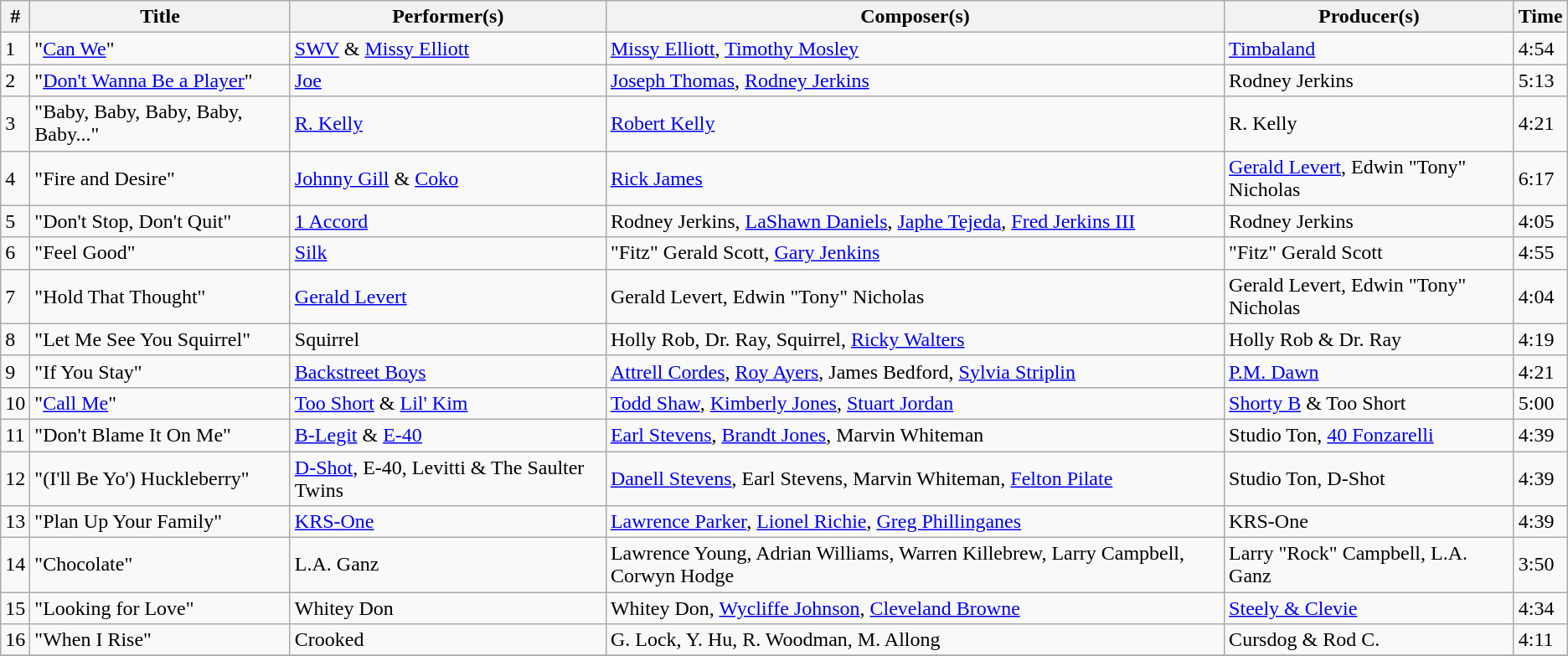<table class="wikitable">
<tr>
<th>#</th>
<th>Title</th>
<th>Performer(s)</th>
<th>Composer(s)</th>
<th>Producer(s)</th>
<th>Time</th>
</tr>
<tr>
<td>1</td>
<td>"<a href='#'>Can We</a>"</td>
<td><a href='#'>SWV</a> & <a href='#'>Missy Elliott</a></td>
<td><a href='#'>Missy Elliott</a>, <a href='#'>Timothy Mosley</a></td>
<td><a href='#'>Timbaland</a></td>
<td>4:54</td>
</tr>
<tr>
<td>2</td>
<td>"<a href='#'>Don't Wanna Be a Player</a>"</td>
<td><a href='#'>Joe</a></td>
<td><a href='#'>Joseph Thomas</a>, <a href='#'>Rodney Jerkins</a></td>
<td>Rodney Jerkins</td>
<td>5:13</td>
</tr>
<tr>
<td>3</td>
<td>"Baby, Baby, Baby, Baby, Baby..."</td>
<td><a href='#'>R. Kelly</a></td>
<td><a href='#'>Robert Kelly</a></td>
<td>R. Kelly</td>
<td>4:21</td>
</tr>
<tr>
<td>4</td>
<td>"Fire and Desire"</td>
<td><a href='#'>Johnny Gill</a> & <a href='#'>Coko</a></td>
<td><a href='#'>Rick James</a></td>
<td><a href='#'>Gerald Levert</a>, Edwin "Tony" Nicholas</td>
<td>6:17</td>
</tr>
<tr>
<td>5</td>
<td>"Don't Stop, Don't Quit"</td>
<td><a href='#'>1 Accord</a></td>
<td>Rodney Jerkins, <a href='#'>LaShawn Daniels</a>, <a href='#'>Japhe Tejeda</a>, <a href='#'>Fred Jerkins III</a></td>
<td>Rodney Jerkins</td>
<td>4:05</td>
</tr>
<tr>
<td>6</td>
<td>"Feel Good"</td>
<td><a href='#'>Silk</a></td>
<td>"Fitz" Gerald Scott, <a href='#'>Gary Jenkins</a></td>
<td>"Fitz" Gerald Scott</td>
<td>4:55</td>
</tr>
<tr>
<td>7</td>
<td>"Hold That Thought"</td>
<td><a href='#'>Gerald Levert</a></td>
<td>Gerald Levert, Edwin "Tony" Nicholas</td>
<td>Gerald Levert, Edwin "Tony" Nicholas</td>
<td>4:04</td>
</tr>
<tr>
<td>8</td>
<td>"Let Me See You Squirrel"</td>
<td>Squirrel</td>
<td>Holly Rob, Dr. Ray, Squirrel, <a href='#'>Ricky Walters</a></td>
<td>Holly Rob & Dr. Ray</td>
<td>4:19</td>
</tr>
<tr>
<td>9</td>
<td>"If You Stay"</td>
<td><a href='#'>Backstreet Boys</a></td>
<td><a href='#'>Attrell Cordes</a>, <a href='#'>Roy Ayers</a>, James Bedford, <a href='#'>Sylvia Striplin</a></td>
<td><a href='#'>P.M. Dawn</a></td>
<td>4:21</td>
</tr>
<tr>
<td>10</td>
<td>"<a href='#'>Call Me</a>"</td>
<td><a href='#'>Too Short</a> & <a href='#'>Lil' Kim</a></td>
<td><a href='#'>Todd Shaw</a>, <a href='#'>Kimberly Jones</a>, <a href='#'>Stuart Jordan</a></td>
<td><a href='#'>Shorty B</a> & Too Short</td>
<td>5:00</td>
</tr>
<tr>
<td>11</td>
<td>"Don't Blame It On Me"</td>
<td><a href='#'>B-Legit</a> & <a href='#'>E-40</a></td>
<td><a href='#'>Earl Stevens</a>, <a href='#'>Brandt Jones</a>, Marvin Whiteman</td>
<td>Studio Ton, <a href='#'>40 Fonzarelli</a> </td>
<td>4:39</td>
</tr>
<tr>
<td>12</td>
<td>"(I'll Be Yo') Huckleberry"</td>
<td><a href='#'>D-Shot</a>, E-40, Levitti & The Saulter Twins</td>
<td><a href='#'>Danell Stevens</a>, Earl Stevens, Marvin Whiteman, <a href='#'>Felton Pilate</a></td>
<td>Studio Ton, D-Shot </td>
<td>4:39</td>
</tr>
<tr>
<td>13</td>
<td>"Plan Up Your Family"</td>
<td><a href='#'>KRS-One</a></td>
<td><a href='#'>Lawrence Parker</a>, <a href='#'>Lionel Richie</a>, <a href='#'>Greg Phillinganes</a></td>
<td>KRS-One</td>
<td>4:39</td>
</tr>
<tr>
<td>14</td>
<td>"Chocolate"</td>
<td>L.A. Ganz</td>
<td>Lawrence Young, Adrian Williams, Warren Killebrew, Larry Campbell, Corwyn Hodge</td>
<td>Larry "Rock" Campbell, L.A. Ganz </td>
<td>3:50</td>
</tr>
<tr>
<td>15</td>
<td>"Looking for Love"</td>
<td>Whitey Don</td>
<td>Whitey Don, <a href='#'>Wycliffe Johnson</a>, <a href='#'>Cleveland Browne</a></td>
<td><a href='#'>Steely & Clevie</a></td>
<td>4:34</td>
</tr>
<tr>
<td>16</td>
<td>"When I Rise"</td>
<td>Crooked</td>
<td>G. Lock, Y. Hu, R. Woodman, M. Allong</td>
<td>Cursdog & Rod C.</td>
<td>4:11</td>
</tr>
<tr>
</tr>
</table>
